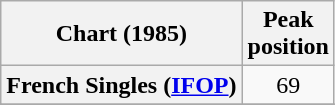<table class="wikitable sortable plainrowheaders" style="text-align:center">
<tr>
<th>Chart (1985)</th>
<th>Peak<br>position</th>
</tr>
<tr>
<th scope=row>French Singles (<a href='#'>IFOP</a>)</th>
<td align="center">69</td>
</tr>
<tr>
</tr>
<tr>
</tr>
</table>
